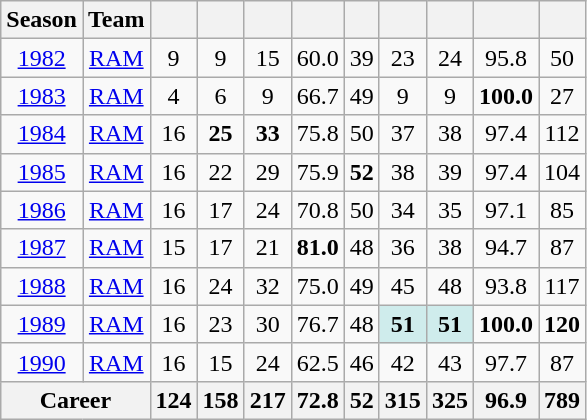<table class="wikitable" style="text-align:center;">
<tr>
<th>Season</th>
<th>Team</th>
<th></th>
<th></th>
<th></th>
<th></th>
<th></th>
<th></th>
<th></th>
<th></th>
<th></th>
</tr>
<tr>
<td><a href='#'>1982</a></td>
<td><a href='#'>RAM</a></td>
<td>9</td>
<td>9</td>
<td>15</td>
<td>60.0</td>
<td>39</td>
<td>23</td>
<td>24</td>
<td>95.8</td>
<td>50</td>
</tr>
<tr>
<td><a href='#'>1983</a></td>
<td><a href='#'>RAM</a></td>
<td>4</td>
<td>6</td>
<td>9</td>
<td>66.7</td>
<td>49</td>
<td>9</td>
<td>9</td>
<td><strong>100.0</strong></td>
<td>27</td>
</tr>
<tr>
<td><a href='#'>1984</a></td>
<td><a href='#'>RAM</a></td>
<td>16</td>
<td><strong>25</strong></td>
<td><strong>33</strong></td>
<td>75.8</td>
<td>50</td>
<td>37</td>
<td>38</td>
<td>97.4</td>
<td>112</td>
</tr>
<tr>
<td><a href='#'>1985</a></td>
<td><a href='#'>RAM</a></td>
<td>16</td>
<td>22</td>
<td>29</td>
<td>75.9</td>
<td><strong>52</strong></td>
<td>38</td>
<td>39</td>
<td>97.4</td>
<td>104</td>
</tr>
<tr>
<td><a href='#'>1986</a></td>
<td><a href='#'>RAM</a></td>
<td>16</td>
<td>17</td>
<td>24</td>
<td>70.8</td>
<td>50</td>
<td>34</td>
<td>35</td>
<td>97.1</td>
<td>85</td>
</tr>
<tr>
<td><a href='#'>1987</a></td>
<td><a href='#'>RAM</a></td>
<td>15</td>
<td>17</td>
<td>21</td>
<td><strong>81.0</strong></td>
<td>48</td>
<td>36</td>
<td>38</td>
<td>94.7</td>
<td>87</td>
</tr>
<tr>
<td><a href='#'>1988</a></td>
<td><a href='#'>RAM</a></td>
<td>16</td>
<td>24</td>
<td>32</td>
<td>75.0</td>
<td>49</td>
<td>45</td>
<td>48</td>
<td>93.8</td>
<td>117</td>
</tr>
<tr>
<td><a href='#'>1989</a></td>
<td><a href='#'>RAM</a></td>
<td>16</td>
<td>23</td>
<td>30</td>
<td>76.7</td>
<td>48</td>
<td style="background:#cfecec;"><strong>51</strong></td>
<td style="background:#cfecec;"><strong>51</strong></td>
<td><strong>100.0</strong></td>
<td><strong>120</strong></td>
</tr>
<tr>
<td><a href='#'>1990</a></td>
<td><a href='#'>RAM</a></td>
<td>16</td>
<td>15</td>
<td>24</td>
<td>62.5</td>
<td>46</td>
<td>42</td>
<td>43</td>
<td>97.7</td>
<td>87</td>
</tr>
<tr>
<th colspan="2">Career</th>
<th>124</th>
<th>158</th>
<th>217</th>
<th>72.8</th>
<th>52</th>
<th>315</th>
<th>325</th>
<th>96.9</th>
<th>789</th>
</tr>
</table>
